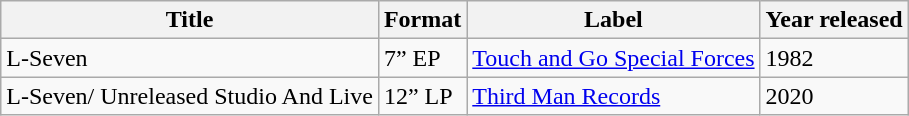<table class="wikitable">
<tr>
<th>Title</th>
<th>Format</th>
<th>Label</th>
<th>Year released</th>
</tr>
<tr>
<td>L-Seven</td>
<td>7” EP</td>
<td><a href='#'>Touch and Go Special Forces</a></td>
<td>1982</td>
</tr>
<tr>
<td>L-Seven/ Unreleased Studio And Live</td>
<td>12” LP</td>
<td><a href='#'>Third Man Records</a></td>
<td>2020</td>
</tr>
</table>
